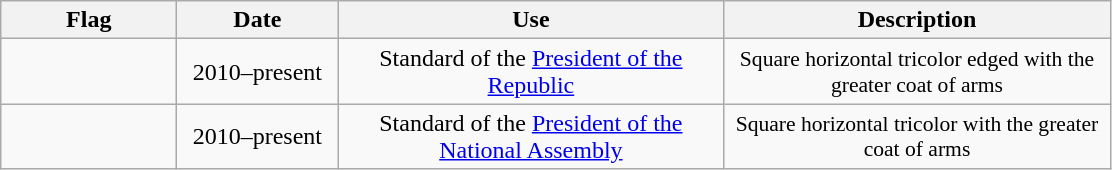<table class="wikitable" style="text-align:center">
<tr>
<th style="width:110px;">Flag</th>
<th style="width:100px;">Date</th>
<th style="width:250px;">Use</th>
<th style="width:250px;">Description</th>
</tr>
<tr>
<td></td>
<td>2010–present</td>
<td>Standard of the <a href='#'>President of the Republic</a></td>
<td style=font-size:90%;>Square horizontal tricolor edged with the greater coat of arms</td>
</tr>
<tr>
<td></td>
<td>2010–present</td>
<td>Standard of the <a href='#'>President of the National Assembly</a></td>
<td style=font-size:90%;>Square horizontal tricolor with the greater coat of arms</td>
</tr>
</table>
